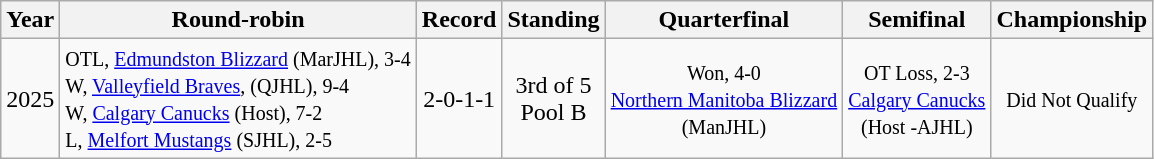<table class="wikitable" style="text-align:center;">
<tr>
<th>Year</th>
<th>Round-robin</th>
<th>Record</th>
<th>Standing</th>
<th>Quarterfinal</th>
<th>Semifinal</th>
<th>Championship</th>
</tr>
<tr>
<td>2025</td>
<td align=left><small>OTL, <a href='#'>Edmundston Blizzard</a> (MarJHL), 3-4<br>W, <a href='#'>Valleyfield Braves</a>, (QJHL), 9-4<br>W, <a href='#'>Calgary Canucks</a> (Host), 7-2<br>L, <a href='#'>Melfort Mustangs</a> (SJHL), 2-5</small></td>
<td>2-0-1-1</td>
<td>3rd of 5 <br>Pool B</td>
<td><small>Won, 4-0<br><a href='#'>Northern Manitoba Blizzard</a><br>(ManJHL)</small></td>
<td><small>OT Loss, 2-3<br><a href='#'>Calgary Canucks</a><br>(Host -AJHL)</small></td>
<td><small>Did Not Qualify  </small></td>
</tr>
</table>
